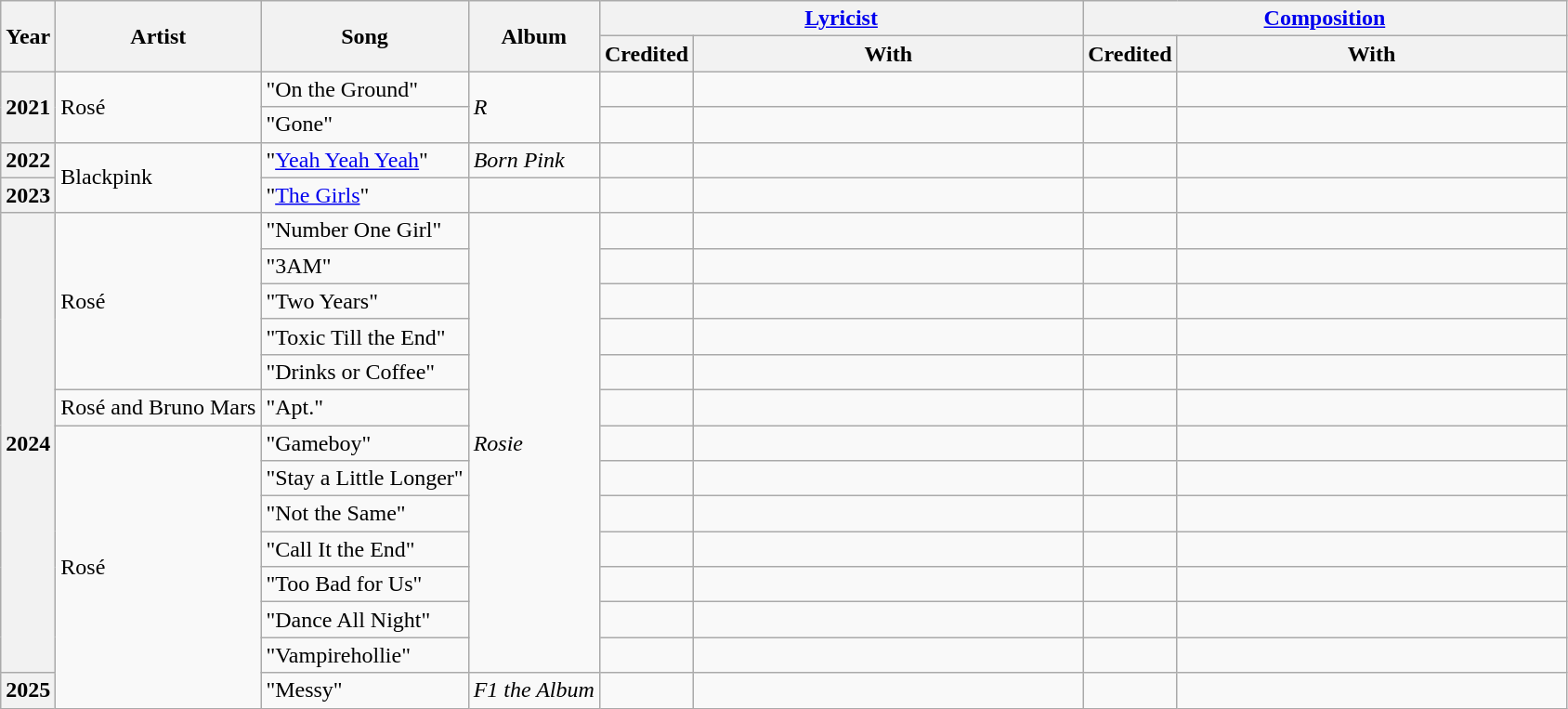<table class="wikitable sortable plainrowheaders">
<tr>
<th scope="col" rowspan="2">Year</th>
<th scope="col" rowspan="2">Artist</th>
<th scope="col" rowspan="2">Song</th>
<th scope="col" rowspan="2">Album</th>
<th scope="col" colspan="2"><a href='#'>Lyricist</a></th>
<th scope="col" colspan="2"><a href='#'>Composition</a></th>
</tr>
<tr>
<th>Credited</th>
<th style="width:17em">With</th>
<th>Credited</th>
<th style="width:17em">With</th>
</tr>
<tr>
<th scope="row" rowspan="2">2021</th>
<td rowspan="2">Rosé</td>
<td>"On the Ground"</td>
<td rowspan="2"><em>R</em></td>
<td></td>
<td style="text-align:center"></td>
<td></td>
<td style="text-align:center"></td>
</tr>
<tr>
<td>"Gone"</td>
<td></td>
<td style="text-align:center"></td>
<td></td>
<td style="text-align:center"></td>
</tr>
<tr>
<th scope="row">2022</th>
<td rowspan="2">Blackpink</td>
<td>"<a href='#'>Yeah Yeah Yeah</a>"</td>
<td><em>Born Pink</em></td>
<td></td>
<td style="text-align:center"></td>
<td></td>
<td></td>
</tr>
<tr>
<th scope="row">2023</th>
<td>"<a href='#'>The Girls</a>"</td>
<td></td>
<td></td>
<td style="text-align:center"></td>
<td></td>
<td style="text-align:center"></td>
</tr>
<tr>
<th scope="row" rowspan="13">2024</th>
<td rowspan="5">Rosé</td>
<td>"Number One Girl"</td>
<td rowspan="13"><em>Rosie</em></td>
<td></td>
<td style="text-align:center"></td>
<td></td>
<td style="text-align:center"></td>
</tr>
<tr>
<td>"3AM"</td>
<td></td>
<td style="text-align:center"></td>
<td></td>
<td style="text-align:center"></td>
</tr>
<tr>
<td>"Two Years"</td>
<td></td>
<td style="text-align:center"></td>
<td></td>
<td style="text-align:center"></td>
</tr>
<tr>
<td>"Toxic Till the End"</td>
<td></td>
<td style="text-align:center"></td>
<td></td>
<td style="text-align:center"></td>
</tr>
<tr>
<td>"Drinks or Coffee"</td>
<td></td>
<td style="text-align:center"></td>
<td></td>
<td style="text-align:center"></td>
</tr>
<tr>
<td>Rosé and Bruno Mars</td>
<td>"Apt."</td>
<td></td>
<td style="text-align:center"></td>
<td></td>
<td style="text-align:center"></td>
</tr>
<tr>
<td rowspan="8">Rosé</td>
<td>"Gameboy"</td>
<td></td>
<td style="text-align:center"></td>
<td></td>
<td style="text-align:center"></td>
</tr>
<tr>
<td>"Stay a Little Longer"</td>
<td></td>
<td style="text-align:center"></td>
<td></td>
<td style="text-align:center"></td>
</tr>
<tr>
<td>"Not the Same"</td>
<td></td>
<td style="text-align:center"></td>
<td></td>
<td style="text-align:center"></td>
</tr>
<tr>
<td>"Call It the End"</td>
<td></td>
<td style="text-align:center"></td>
<td></td>
<td style="text-align:center"></td>
</tr>
<tr>
<td>"Too Bad for Us"</td>
<td></td>
<td style="text-align:center"></td>
<td></td>
<td style="text-align:center"></td>
</tr>
<tr>
<td>"Dance All Night"</td>
<td></td>
<td style="text-align:center"></td>
<td></td>
<td style="text-align:center"></td>
</tr>
<tr>
<td>"Vampirehollie"</td>
<td></td>
<td style="text-align:center"></td>
<td></td>
<td style="text-align:center"></td>
</tr>
<tr>
<th scope="row">2025</th>
<td>"Messy"</td>
<td><em>F1 the Album</em></td>
<td></td>
<td style="text-align:center"></td>
<td></td>
<td style="text-align:center"></td>
</tr>
</table>
